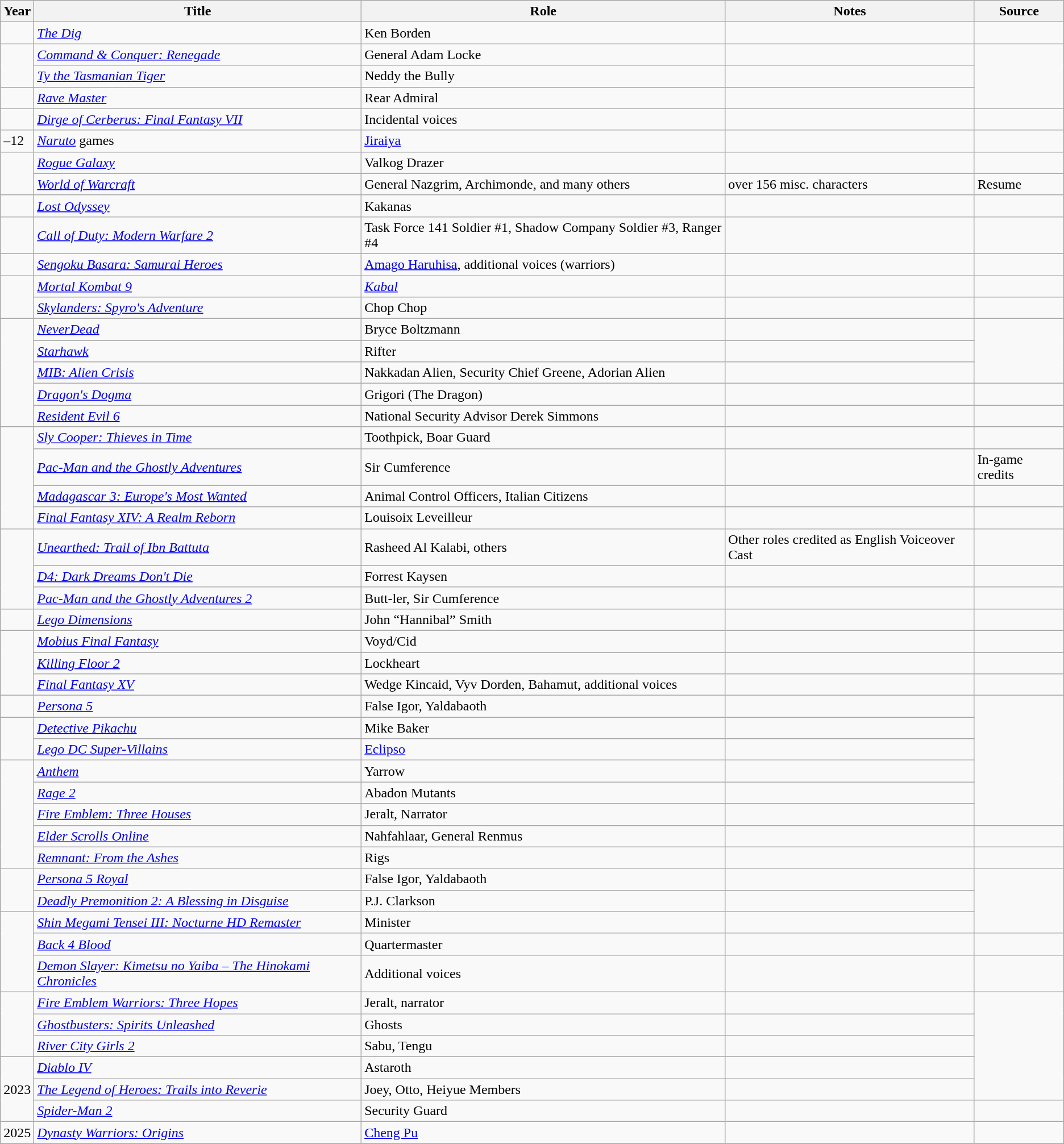<table class="wikitable sortable plainrowheaders">
<tr>
<th>Year</th>
<th>Title</th>
<th>Role</th>
<th class="unsortable">Notes</th>
<th class="unsortable">Source</th>
</tr>
<tr>
<td></td>
<td><em><a href='#'>The Dig</a></em></td>
<td>Ken Borden</td>
<td></td>
<td></td>
</tr>
<tr>
<td rowspan="2"></td>
<td><em><a href='#'>Command & Conquer: Renegade</a></em></td>
<td>General Adam Locke</td>
<td></td>
<td rowspan="3"></td>
</tr>
<tr>
<td><em><a href='#'>Ty the Tasmanian Tiger</a></em></td>
<td>Neddy the Bully</td>
<td></td>
</tr>
<tr>
<td></td>
<td><em><a href='#'>Rave Master</a></em></td>
<td>Rear Admiral</td>
<td></td>
</tr>
<tr>
<td></td>
<td><em><a href='#'>Dirge of Cerberus: Final Fantasy VII</a></em></td>
<td>Incidental voices</td>
<td></td>
<td></td>
</tr>
<tr>
<td>–12</td>
<td><em><a href='#'>Naruto</a></em> games</td>
<td><a href='#'>Jiraiya</a></td>
<td></td>
<td></td>
</tr>
<tr>
<td rowspan="2"></td>
<td><em><a href='#'>Rogue Galaxy</a></em></td>
<td>Valkog Drazer</td>
<td></td>
<td></td>
</tr>
<tr>
<td><em><a href='#'>World of Warcraft</a></em></td>
<td>General Nazgrim, Archimonde, and many others</td>
<td>over 156 misc. characters</td>
<td>Resume</td>
</tr>
<tr>
<td></td>
<td><em><a href='#'>Lost Odyssey</a></em></td>
<td>Kakanas</td>
<td></td>
<td></td>
</tr>
<tr>
<td></td>
<td><em><a href='#'>Call of Duty: Modern Warfare 2</a></em></td>
<td>Task Force 141 Soldier #1, Shadow Company Soldier #3, Ranger #4</td>
<td></td>
</tr>
<tr>
<td></td>
<td><em><a href='#'>Sengoku Basara: Samurai Heroes</a></em></td>
<td><a href='#'>Amago Haruhisa</a>, additional voices (warriors)</td>
<td></td>
<td></td>
</tr>
<tr>
<td rowspan="2"></td>
<td><em><a href='#'>Mortal Kombat 9</a></em></td>
<td><em><a href='#'>Kabal</a></em></td>
<td></td>
</tr>
<tr>
<td><em><a href='#'>Skylanders: Spyro's Adventure</a></em></td>
<td>Chop Chop</td>
<td></td>
<td></td>
</tr>
<tr>
<td rowspan="5"></td>
<td><em><a href='#'>NeverDead</a></em></td>
<td>Bryce Boltzmann</td>
<td></td>
<td rowspan="3"></td>
</tr>
<tr>
<td><em><a href='#'>Starhawk</a></em></td>
<td>Rifter</td>
<td></td>
</tr>
<tr>
<td><em><a href='#'>MIB: Alien Crisis</a></em></td>
<td>Nakkadan Alien, Security Chief Greene, Adorian Alien</td>
<td></td>
</tr>
<tr>
<td><em><a href='#'>Dragon's Dogma</a></em></td>
<td>Grigori (The Dragon)</td>
<td></td>
<td></td>
</tr>
<tr>
<td><em><a href='#'>Resident Evil 6</a></em></td>
<td>National Security Advisor Derek Simmons</td>
<td></td>
<td></td>
</tr>
<tr>
<td rowspan="4"></td>
<td><em><a href='#'>Sly Cooper: Thieves in Time</a></em></td>
<td>Toothpick, Boar Guard</td>
<td></td>
<td></td>
</tr>
<tr>
<td><em><a href='#'>Pac-Man and the Ghostly Adventures</a></em></td>
<td>Sir Cumference</td>
<td></td>
<td>In-game credits</td>
</tr>
<tr>
<td><em><a href='#'>Madagascar 3: Europe's Most Wanted</a></em></td>
<td>Animal Control Officers, Italian Citizens</td>
<td></td>
<td></td>
</tr>
<tr>
<td><em><a href='#'>Final Fantasy XIV: A Realm Reborn</a></em></td>
<td>Louisoix Leveilleur</td>
<td></td>
<td></td>
</tr>
<tr>
<td rowspan="3"></td>
<td><em><a href='#'>Unearthed: Trail of Ibn Battuta</a></em></td>
<td>Rasheed Al Kalabi, others</td>
<td>Other roles credited as English Voiceover Cast</td>
<td></td>
</tr>
<tr>
<td><em><a href='#'>D4: Dark Dreams Don't Die</a></em></td>
<td>Forrest Kaysen</td>
<td></td>
<td></td>
</tr>
<tr>
<td><em><a href='#'>Pac-Man and the Ghostly Adventures 2</a></em></td>
<td>Butt-ler, Sir Cumference</td>
<td></td>
<td></td>
</tr>
<tr>
<td></td>
<td><em><a href='#'>Lego Dimensions</a></em></td>
<td>John “Hannibal” Smith</td>
<td></td>
<td></td>
</tr>
<tr>
<td rowspan="3"></td>
<td><em><a href='#'>Mobius Final Fantasy</a></em></td>
<td>Voyd/Cid</td>
<td></td>
<td></td>
</tr>
<tr>
<td><em><a href='#'>Killing Floor 2</a></em></td>
<td>Lockheart</td>
<td></td>
<td></td>
</tr>
<tr>
<td><em><a href='#'>Final Fantasy XV</a></em></td>
<td>Wedge Kincaid, Vyv Dorden, Bahamut, additional voices</td>
<td></td>
<td></td>
</tr>
<tr>
<td></td>
<td><em><a href='#'>Persona 5</a></em></td>
<td>False Igor, Yaldabaoth</td>
<td></td>
<td rowspan="6"></td>
</tr>
<tr>
<td rowspan="2"></td>
<td><em><a href='#'>Detective Pikachu</a></em></td>
<td>Mike Baker</td>
<td></td>
</tr>
<tr>
<td><em><a href='#'>Lego DC Super-Villains</a></em></td>
<td><a href='#'>Eclipso</a></td>
<td></td>
</tr>
<tr>
<td rowspan="5"></td>
<td><em><a href='#'>Anthem</a></em></td>
<td>Yarrow</td>
<td></td>
</tr>
<tr>
<td><em><a href='#'>Rage 2</a></em></td>
<td>Abadon Mutants</td>
<td></td>
</tr>
<tr>
<td><em><a href='#'>Fire Emblem: Three Houses</a></em></td>
<td>Jeralt, Narrator</td>
<td></td>
</tr>
<tr>
<td><em><a href='#'>Elder Scrolls Online</a></em></td>
<td>Nahfahlaar, General Renmus</td>
<td></td>
<td></td>
</tr>
<tr>
<td><em><a href='#'>Remnant: From the Ashes</a></em></td>
<td>Rigs</td>
<td></td>
<td></td>
</tr>
<tr>
<td rowspan="2"></td>
<td><em><a href='#'>Persona 5 Royal</a></em></td>
<td>False Igor, Yaldabaoth</td>
<td></td>
<td rowspan="3"></td>
</tr>
<tr>
<td><em><a href='#'>Deadly Premonition 2: A Blessing in Disguise</a></em></td>
<td>P.J. Clarkson</td>
<td></td>
</tr>
<tr>
<td rowspan="3"></td>
<td><em><a href='#'>Shin Megami Tensei III: Nocturne HD Remaster</a></em></td>
<td>Minister</td>
<td></td>
</tr>
<tr>
<td><em><a href='#'>Back 4 Blood</a></em></td>
<td>Quartermaster</td>
<td></td>
<td></td>
</tr>
<tr>
<td><em><a href='#'>Demon Slayer: Kimetsu no Yaiba – The Hinokami Chronicles</a></em></td>
<td>Additional voices</td>
<td></td>
<td></td>
</tr>
<tr>
<td rowspan="3"></td>
<td><em><a href='#'>Fire Emblem Warriors: Three Hopes</a></em></td>
<td>Jeralt, narrator</td>
<td></td>
<td rowspan="5"></td>
</tr>
<tr>
<td><em><a href='#'>Ghostbusters: Spirits Unleashed</a></em></td>
<td>Ghosts</td>
<td></td>
</tr>
<tr>
<td><em><a href='#'>River City Girls 2</a></em></td>
<td>Sabu, Tengu</td>
<td></td>
</tr>
<tr>
<td rowspan="3">2023</td>
<td><em><a href='#'>Diablo IV</a></em></td>
<td>Astaroth</td>
<td></td>
</tr>
<tr>
<td><em><a href='#'>The Legend of Heroes: Trails into Reverie</a></em></td>
<td>Joey, Otto, Heiyue Members</td>
<td></td>
</tr>
<tr>
<td><a href='#'><em>Spider-Man 2</em></a></td>
<td>Security Guard</td>
<td></td>
<td></td>
</tr>
<tr>
<td>2025</td>
<td><em><a href='#'>Dynasty Warriors: Origins</a></em></td>
<td><a href='#'>Cheng Pu</a></td>
<td></td>
<td></td>
</tr>
</table>
